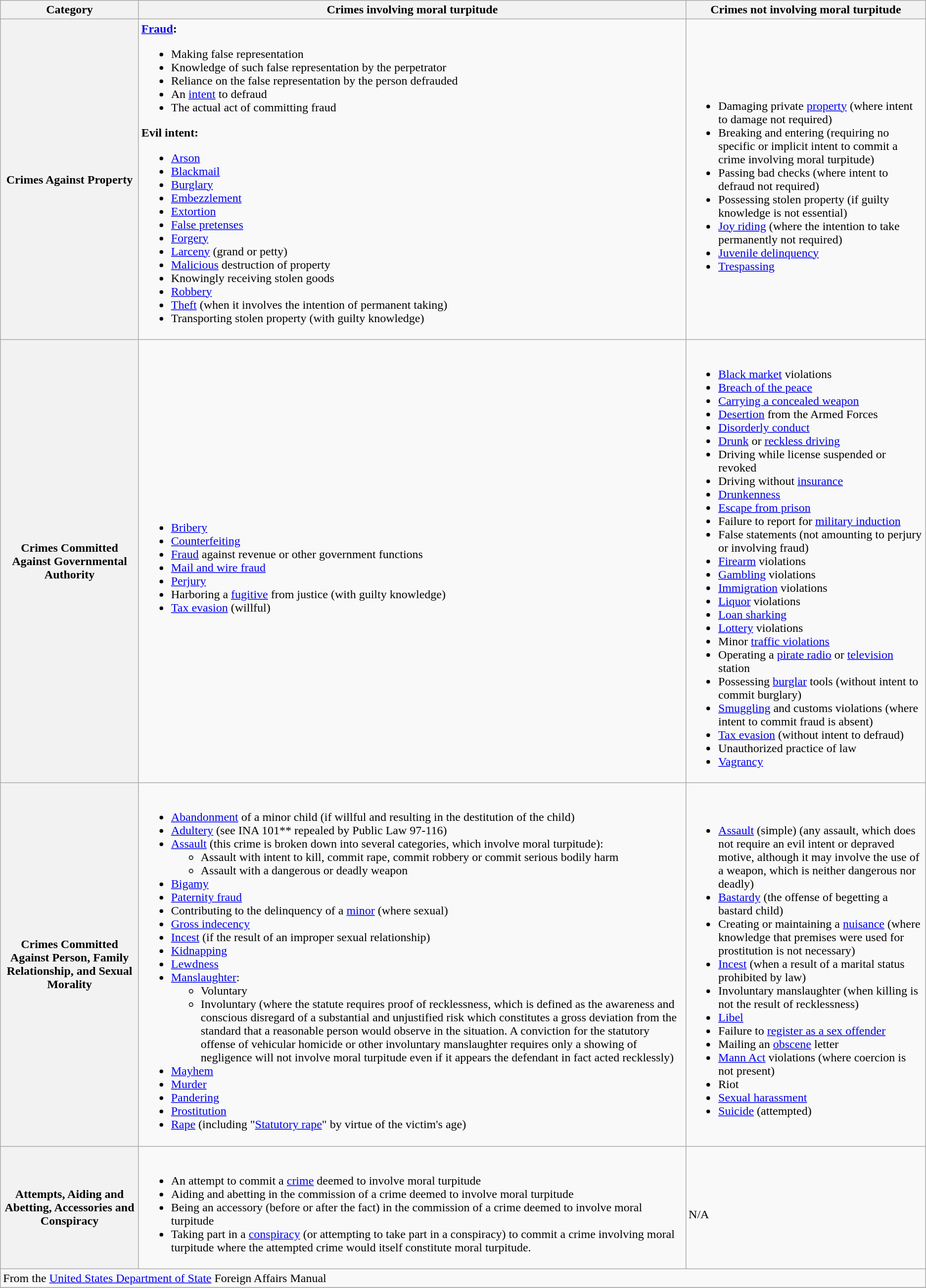<table class="wikitable">
<tr>
<th>Category</th>
<th>Crimes involving moral turpitude</th>
<th>Crimes not involving moral turpitude</th>
</tr>
<tr>
<th>Crimes Against Property</th>
<td><strong><a href='#'>Fraud</a>:</strong><br><ul><li>Making false representation</li><li>Knowledge of such false representation by the perpetrator</li><li>Reliance on the false representation by the person defrauded</li><li>An <a href='#'>intent</a> to defraud</li><li>The actual act of committing fraud</li></ul><strong>Evil intent:</strong><ul><li><a href='#'>Arson</a></li><li><a href='#'>Blackmail</a></li><li><a href='#'>Burglary</a></li><li><a href='#'>Embezzlement</a></li><li><a href='#'>Extortion</a></li><li><a href='#'>False pretenses</a></li><li><a href='#'>Forgery</a></li><li><a href='#'>Larceny</a> (grand or petty)</li><li><a href='#'>Malicious</a> destruction of property</li><li>Knowingly receiving stolen goods</li><li><a href='#'>Robbery</a></li><li><a href='#'>Theft</a> (when it involves the intention of permanent taking)</li><li>Transporting stolen property (with guilty knowledge)</li></ul></td>
<td><br><ul><li>Damaging private <a href='#'>property</a> (where intent to damage not required)</li><li>Breaking and entering (requiring no specific or implicit intent to commit a crime involving moral turpitude)</li><li>Passing bad checks (where intent to defraud not required)</li><li>Possessing stolen property (if guilty knowledge is not essential)</li><li><a href='#'>Joy riding</a> (where the intention to take permanently not required)</li><li><a href='#'>Juvenile delinquency</a></li><li><a href='#'>Trespassing</a></li></ul></td>
</tr>
<tr>
<th>Crimes Committed Against Governmental Authority</th>
<td><br><ul><li><a href='#'>Bribery</a></li><li><a href='#'>Counterfeiting</a></li><li><a href='#'>Fraud</a> against revenue or other government functions</li><li><a href='#'>Mail and wire fraud</a></li><li><a href='#'>Perjury</a></li><li>Harboring a <a href='#'>fugitive</a> from justice (with guilty knowledge)</li><li><a href='#'>Tax evasion</a> (willful)</li></ul></td>
<td><br><ul><li><a href='#'>Black market</a> violations</li><li><a href='#'>Breach of the peace</a></li><li><a href='#'>Carrying a concealed weapon</a></li><li><a href='#'>Desertion</a> from the Armed Forces</li><li><a href='#'>Disorderly conduct</a></li><li><a href='#'>Drunk</a> or <a href='#'>reckless driving</a></li><li>Driving while license suspended or revoked</li><li>Driving without <a href='#'>insurance</a></li><li><a href='#'>Drunkenness</a></li><li><a href='#'>Escape from prison</a></li><li>Failure to report for <a href='#'>military induction</a></li><li>False statements (not amounting to perjury or involving fraud)</li><li><a href='#'>Firearm</a> violations</li><li><a href='#'>Gambling</a> violations</li><li><a href='#'>Immigration</a> violations</li><li><a href='#'>Liquor</a> violations</li><li><a href='#'>Loan sharking</a></li><li><a href='#'>Lottery</a> violations</li><li>Minor <a href='#'>traffic violations</a></li><li>Operating a <a href='#'>pirate radio</a> or <a href='#'>television</a> station</li><li>Possessing <a href='#'>burglar</a> tools (without intent to commit burglary)</li><li><a href='#'>Smuggling</a> and customs violations (where intent to commit fraud is absent)</li><li><a href='#'>Tax evasion</a> (without intent to defraud)</li><li>Unauthorized practice of law</li><li><a href='#'>Vagrancy</a></li></ul></td>
</tr>
<tr>
<th>Crimes Committed Against Person, Family Relationship, and Sexual Morality</th>
<td><br><ul><li><a href='#'>Abandonment</a> of a minor child (if willful and resulting in the destitution of the child)</li><li><a href='#'>Adultery</a> (see INA 101** repealed by Public Law 97-116)</li><li><a href='#'>Assault</a> (this crime is broken down into several categories, which involve moral turpitude):<ul><li>Assault with intent to kill, commit rape, commit robbery or commit serious bodily harm</li><li>Assault with a dangerous or deadly weapon</li></ul></li><li><a href='#'>Bigamy</a></li><li><a href='#'>Paternity fraud</a></li><li>Contributing to the delinquency of a <a href='#'>minor</a> (where sexual)</li><li><a href='#'>Gross indecency</a></li><li><a href='#'>Incest</a> (if the result of an improper sexual relationship)</li><li><a href='#'>Kidnapping</a></li><li><a href='#'>Lewdness</a></li><li><a href='#'>Manslaughter</a>:<ul><li>Voluntary</li><li>Involuntary (where the statute requires proof of recklessness, which is defined as the awareness and conscious disregard of a substantial and unjustified risk which constitutes a gross deviation from the standard that a reasonable person would observe in the situation. A conviction for the statutory offense of vehicular homicide or other involuntary manslaughter requires only a showing of negligence will not involve moral turpitude even if it appears the defendant in fact acted recklessly)</li></ul></li><li><a href='#'>Mayhem</a></li><li><a href='#'>Murder</a></li><li><a href='#'>Pandering</a></li><li><a href='#'>Prostitution</a></li><li><a href='#'>Rape</a> (including "<a href='#'>Statutory rape</a>" by virtue of the victim's age)</li></ul></td>
<td><br><ul><li><a href='#'>Assault</a> (simple) (any assault, which does not require an evil intent or depraved motive, although it may involve the use of a weapon, which is neither dangerous nor deadly)</li><li><a href='#'>Bastardy</a> (the offense of begetting a bastard child)</li><li>Creating or maintaining a <a href='#'>nuisance</a> (where knowledge that premises were used for prostitution is not necessary)</li><li><a href='#'>Incest</a> (when a result of a marital status prohibited by law)</li><li>Involuntary manslaughter (when killing is not the result of recklessness)</li><li><a href='#'>Libel</a></li><li>Failure to <a href='#'>register as a sex offender</a></li><li>Mailing an <a href='#'>obscene</a> letter</li><li><a href='#'>Mann Act</a> violations (where coercion is not present)</li><li>Riot</li><li><a href='#'>Sexual harassment</a></li><li><a href='#'>Suicide</a> (attempted)</li></ul></td>
</tr>
<tr>
<th>Attempts, Aiding and Abetting, Accessories and Conspiracy</th>
<td><br><ul><li>An attempt to commit a <a href='#'>crime</a> deemed to involve moral turpitude</li><li>Aiding and abetting in the commission of a crime deemed to involve moral turpitude</li><li>Being an accessory (before or after the fact) in the commission of a crime deemed to involve moral turpitude</li><li>Taking part in a <a href='#'>conspiracy</a> (or attempting to take part in a conspiracy) to commit a crime involving moral turpitude where the attempted crime would itself constitute moral turpitude.</li></ul></td>
<td><br>N/A</td>
</tr>
<tr>
<td colspan="3" align="left">From the <a href='#'>United States Department of State</a> Foreign Affairs Manual</td>
</tr>
<tr>
</tr>
</table>
